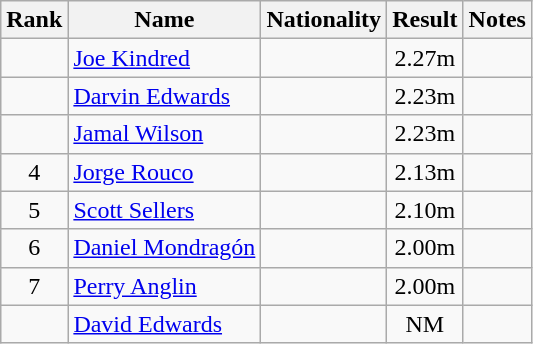<table class="wikitable sortable" style="text-align:center">
<tr>
<th>Rank</th>
<th>Name</th>
<th>Nationality</th>
<th>Result</th>
<th>Notes</th>
</tr>
<tr>
<td align=center></td>
<td align=left><a href='#'>Joe Kindred</a></td>
<td align=left></td>
<td>2.27m</td>
<td></td>
</tr>
<tr>
<td align=center></td>
<td align=left><a href='#'>Darvin Edwards</a></td>
<td align=left></td>
<td>2.23m</td>
<td></td>
</tr>
<tr>
<td align=center></td>
<td align=left><a href='#'>Jamal Wilson</a></td>
<td align=left></td>
<td>2.23m</td>
<td></td>
</tr>
<tr>
<td align=center>4</td>
<td align=left><a href='#'>Jorge Rouco</a></td>
<td align=left></td>
<td>2.13m</td>
<td></td>
</tr>
<tr>
<td align=center>5</td>
<td align=left><a href='#'>Scott Sellers</a></td>
<td align=left></td>
<td>2.10m</td>
<td></td>
</tr>
<tr>
<td align=center>6</td>
<td align=left><a href='#'>Daniel Mondragón</a></td>
<td align=left></td>
<td>2.00m</td>
<td></td>
</tr>
<tr>
<td align=center>7</td>
<td align=left><a href='#'>Perry Anglin</a></td>
<td align=left></td>
<td>2.00m</td>
<td></td>
</tr>
<tr>
<td align=center></td>
<td align=left><a href='#'>David Edwards</a></td>
<td align=left></td>
<td>NM</td>
<td></td>
</tr>
</table>
